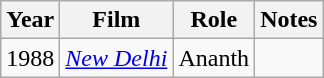<table class="wikitable sortable">
<tr>
<th>Year</th>
<th>Film</th>
<th>Role</th>
<th>Notes</th>
</tr>
<tr>
<td>1988</td>
<td><em><a href='#'>New Delhi</a> </em></td>
<td>Ananth</td>
<td></td>
</tr>
</table>
